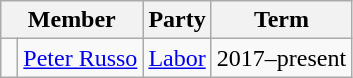<table class="wikitable">
<tr>
<th colspan="2">Member</th>
<th>Party</th>
<th>Term</th>
</tr>
<tr>
<td> </td>
<td><a href='#'>Peter Russo</a></td>
<td><a href='#'>Labor</a></td>
<td>2017–present</td>
</tr>
</table>
